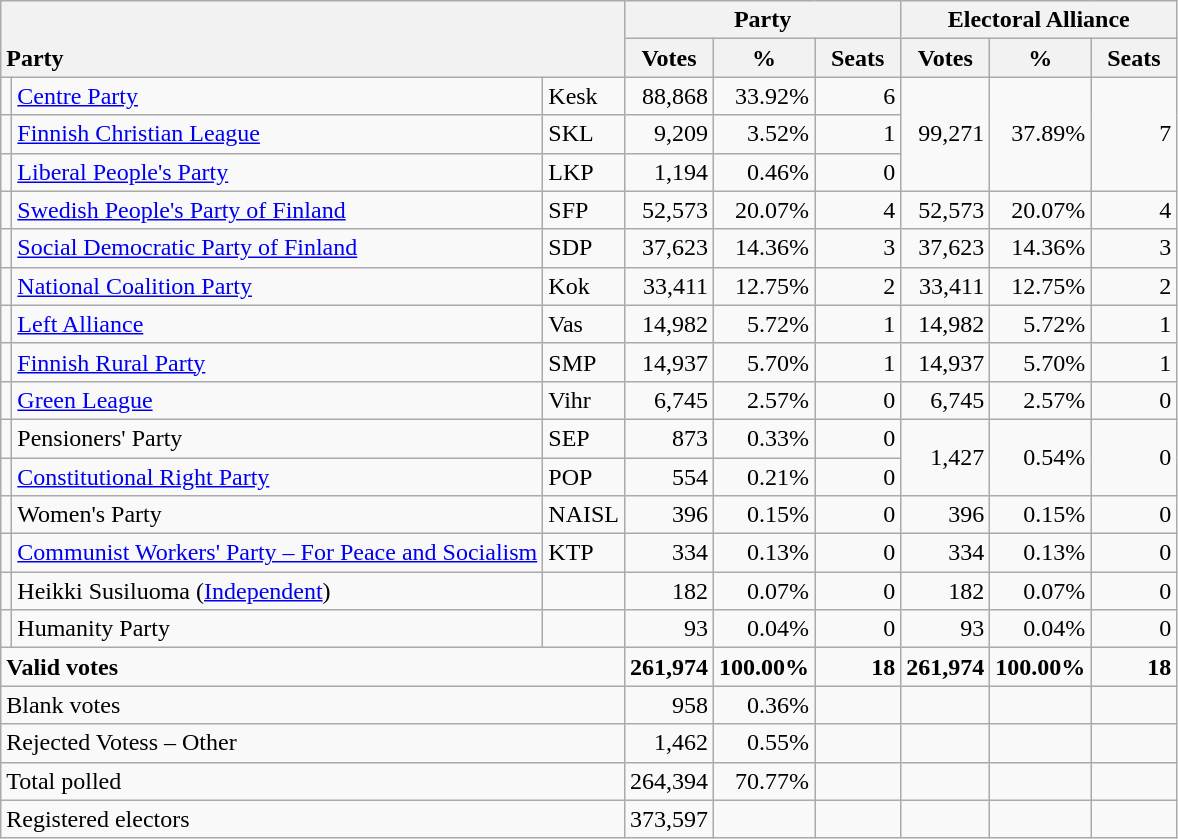<table class="wikitable" border="1" style="text-align:right;">
<tr>
<th style="text-align:left;" valign=bottom rowspan=2 colspan=3>Party</th>
<th colspan=3>Party</th>
<th colspan=3>Electoral Alliance</th>
</tr>
<tr>
<th align=center valign=bottom width="50">Votes</th>
<th align=center valign=bottom width="50">%</th>
<th align=center valign=bottom width="50">Seats</th>
<th align=center valign=bottom width="50">Votes</th>
<th align=center valign=bottom width="50">%</th>
<th align=center valign=bottom width="50">Seats</th>
</tr>
<tr>
<td></td>
<td align=left><a href='#'>Centre Party</a></td>
<td align=left>Kesk</td>
<td>88,868</td>
<td>33.92%</td>
<td>6</td>
<td rowspan=3>99,271</td>
<td rowspan=3>37.89%</td>
<td rowspan=3>7</td>
</tr>
<tr>
<td></td>
<td align=left><a href='#'>Finnish Christian League</a></td>
<td align=left>SKL</td>
<td>9,209</td>
<td>3.52%</td>
<td>1</td>
</tr>
<tr>
<td></td>
<td align=left><a href='#'>Liberal People's Party</a></td>
<td align=left>LKP</td>
<td>1,194</td>
<td>0.46%</td>
<td>0</td>
</tr>
<tr>
<td></td>
<td align=left><a href='#'>Swedish People's Party of Finland</a></td>
<td align=left>SFP</td>
<td>52,573</td>
<td>20.07%</td>
<td>4</td>
<td>52,573</td>
<td>20.07%</td>
<td>4</td>
</tr>
<tr>
<td></td>
<td align=left style="white-space: nowrap;"><a href='#'>Social Democratic Party of Finland</a></td>
<td align=left>SDP</td>
<td>37,623</td>
<td>14.36%</td>
<td>3</td>
<td>37,623</td>
<td>14.36%</td>
<td>3</td>
</tr>
<tr>
<td></td>
<td align=left><a href='#'>National Coalition Party</a></td>
<td align=left>Kok</td>
<td>33,411</td>
<td>12.75%</td>
<td>2</td>
<td>33,411</td>
<td>12.75%</td>
<td>2</td>
</tr>
<tr>
<td></td>
<td align=left><a href='#'>Left Alliance</a></td>
<td align=left>Vas</td>
<td>14,982</td>
<td>5.72%</td>
<td>1</td>
<td>14,982</td>
<td>5.72%</td>
<td>1</td>
</tr>
<tr>
<td></td>
<td align=left><a href='#'>Finnish Rural Party</a></td>
<td align=left>SMP</td>
<td>14,937</td>
<td>5.70%</td>
<td>1</td>
<td>14,937</td>
<td>5.70%</td>
<td>1</td>
</tr>
<tr>
<td></td>
<td align=left><a href='#'>Green League</a></td>
<td align=left>Vihr</td>
<td>6,745</td>
<td>2.57%</td>
<td>0</td>
<td>6,745</td>
<td>2.57%</td>
<td>0</td>
</tr>
<tr>
<td></td>
<td align=left>Pensioners' Party</td>
<td align=left>SEP</td>
<td>873</td>
<td>0.33%</td>
<td>0</td>
<td rowspan=2>1,427</td>
<td rowspan=2>0.54%</td>
<td rowspan=2>0</td>
</tr>
<tr>
<td></td>
<td align=left><a href='#'>Constitutional Right Party</a></td>
<td align=left>POP</td>
<td>554</td>
<td>0.21%</td>
<td>0</td>
</tr>
<tr>
<td></td>
<td align=left>Women's Party</td>
<td align=left>NAISL</td>
<td>396</td>
<td>0.15%</td>
<td>0</td>
<td>396</td>
<td>0.15%</td>
<td>0</td>
</tr>
<tr>
<td></td>
<td align=left><a href='#'>Communist Workers' Party – For Peace and Socialism</a></td>
<td align=left>KTP</td>
<td>334</td>
<td>0.13%</td>
<td>0</td>
<td>334</td>
<td>0.13%</td>
<td>0</td>
</tr>
<tr>
<td></td>
<td align=left>Heikki Susiluoma (<a href='#'>Independent</a>)</td>
<td align=left></td>
<td>182</td>
<td>0.07%</td>
<td>0</td>
<td>182</td>
<td>0.07%</td>
<td>0</td>
</tr>
<tr>
<td></td>
<td align=left>Humanity Party</td>
<td align=left></td>
<td>93</td>
<td>0.04%</td>
<td>0</td>
<td>93</td>
<td>0.04%</td>
<td>0</td>
</tr>
<tr style="font-weight:bold">
<td align=left colspan=3>Valid votes</td>
<td>261,974</td>
<td>100.00%</td>
<td>18</td>
<td>261,974</td>
<td>100.00%</td>
<td>18</td>
</tr>
<tr>
<td align=left colspan=3>Blank votes</td>
<td>958</td>
<td>0.36%</td>
<td></td>
<td></td>
<td></td>
<td></td>
</tr>
<tr>
<td align=left colspan=3>Rejected Votess – Other</td>
<td>1,462</td>
<td>0.55%</td>
<td></td>
<td></td>
<td></td>
<td></td>
</tr>
<tr>
<td align=left colspan=3>Total polled</td>
<td>264,394</td>
<td>70.77%</td>
<td></td>
<td></td>
<td></td>
<td></td>
</tr>
<tr>
<td align=left colspan=3>Registered electors</td>
<td>373,597</td>
<td></td>
<td></td>
<td></td>
<td></td>
<td></td>
</tr>
</table>
